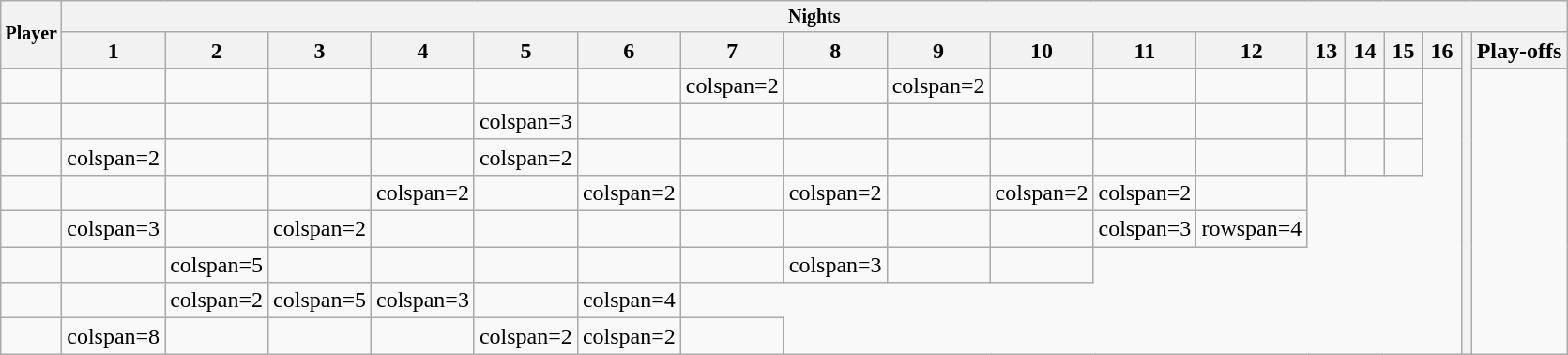<table class="wikitable">
<tr style="font-size:10pt;font-weight:bold">
<th rowspan=2>Player</th>
<th colspan=18>Nights</th>
</tr>
<tr>
<th style="width:20px;">1</th>
<th style="width:20px;">2</th>
<th style="width:20px;">3</th>
<th style="width:20px;">4</th>
<th style="width:20px;">5</th>
<th style="width:20px;">6</th>
<th style="width:20px;">7</th>
<th style="width:20px;">8</th>
<th style="width:20px;">9</th>
<th style="width:20px;">10</th>
<th style="width:20px;">11</th>
<th style="width:20px;">12</th>
<th style="width:20px;">13</th>
<th style="width:20px;">14</th>
<th style="width:20px;">15</th>
<th style="width:20px;">16</th>
<th rowspan=9></th>
<th>Play-offs</th>
</tr>
<tr>
<td></td>
<td></td>
<td></td>
<td></td>
<td></td>
<td></td>
<td></td>
<td>colspan=2 </td>
<td></td>
<td>colspan=2 </td>
<td></td>
<td></td>
<td></td>
<td></td>
<td></td>
<td></td>
</tr>
<tr>
<td></td>
<td></td>
<td></td>
<td></td>
<td></td>
<td>colspan=3 </td>
<td></td>
<td></td>
<td></td>
<td></td>
<td></td>
<td></td>
<td></td>
<td></td>
<td></td>
<td></td>
</tr>
<tr>
<td></td>
<td>colspan=2 </td>
<td></td>
<td></td>
<td></td>
<td>colspan=2 </td>
<td></td>
<td></td>
<td></td>
<td></td>
<td></td>
<td></td>
<td></td>
<td></td>
<td></td>
<td></td>
</tr>
<tr>
<td></td>
<td></td>
<td></td>
<td></td>
<td>colspan=2 </td>
<td></td>
<td>colspan=2 </td>
<td></td>
<td>colspan=2 </td>
<td></td>
<td>colspan=2 </td>
<td>colspan=2 </td>
<td></td>
</tr>
<tr>
<td></td>
<td>colspan=3 </td>
<td></td>
<td>colspan=2 </td>
<td></td>
<td></td>
<td></td>
<td></td>
<td></td>
<td></td>
<td></td>
<td>colspan=3 </td>
<td>rowspan=4 </td>
</tr>
<tr>
<td></td>
<td></td>
<td>colspan=5 </td>
<td></td>
<td></td>
<td></td>
<td></td>
<td></td>
<td>colspan=3 </td>
<td></td>
<td></td>
</tr>
<tr>
<td></td>
<td></td>
<td>colspan=2 </td>
<td>colspan=5 </td>
<td>colspan=3 </td>
<td></td>
<td>colspan=4 </td>
</tr>
<tr>
<td></td>
<td>colspan=8 </td>
<td></td>
<td></td>
<td></td>
<td>colspan=2 </td>
<td>colspan=2 </td>
<td></td>
</tr>
</table>
